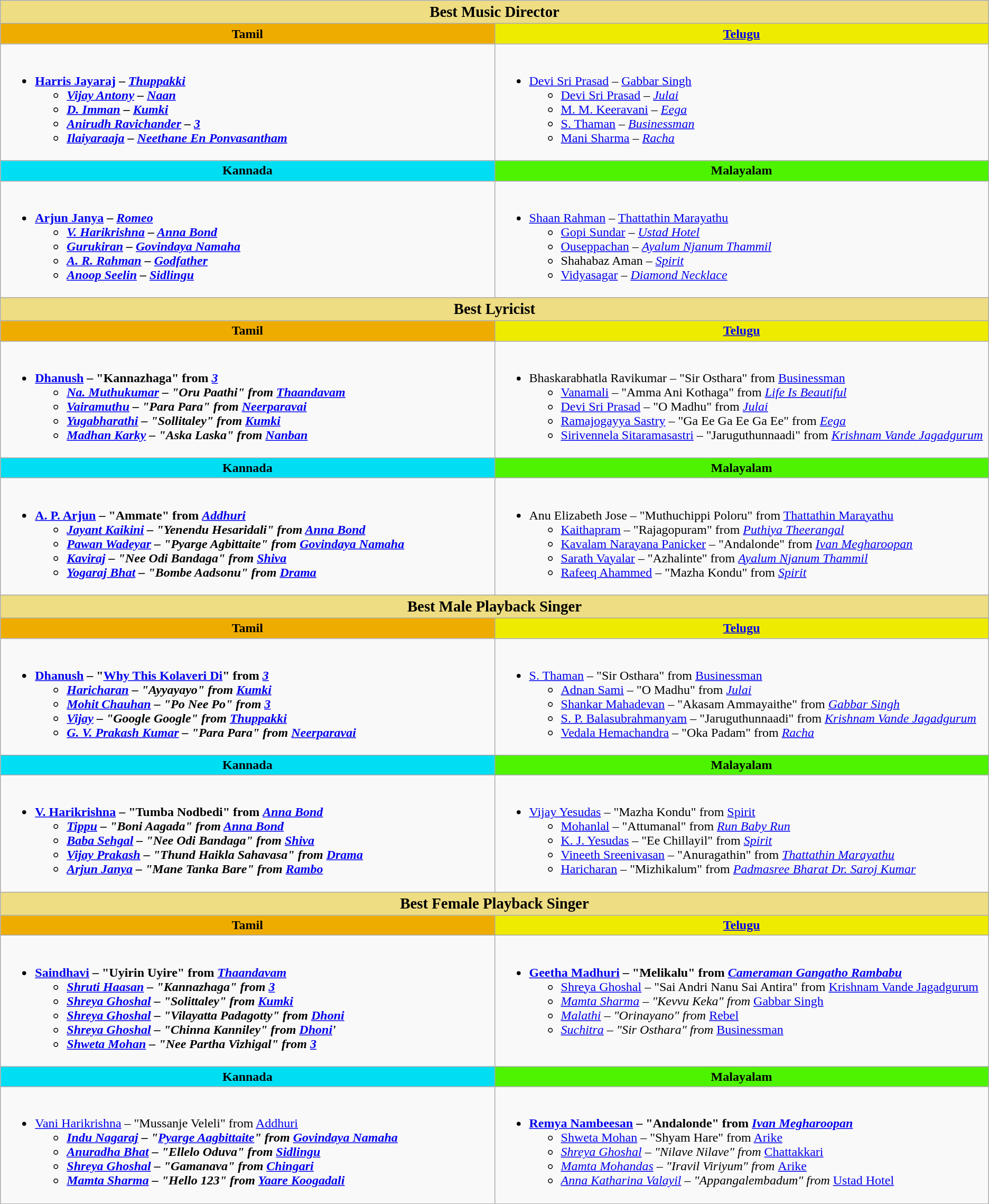<table class="wikitable" |>
<tr>
<th colspan="2" ! style="background:#eedd82; width:3000px; text-align:center;"><big><strong>Best Music Director</strong></big></th>
</tr>
<tr>
<th ! style="background:#efac00; width:50%; text-align:center;">Tamil</th>
<th ! style="background:#efeb00; text-align:center;"><a href='#'>Telugu</a></th>
</tr>
<tr>
<td valign="top"><br><ul><li><strong><a href='#'>Harris Jayaraj</a> – <em><a href='#'>Thuppakki</a><strong><em><ul><li><a href='#'>Vijay Antony</a> – </em><a href='#'>Naan</a><em></li><li><a href='#'>D. Imman</a> – </em><a href='#'>Kumki</a><em></li><li><a href='#'>Anirudh Ravichander</a> – </em><a href='#'>3</a><em></li><li><a href='#'>Ilaiyaraaja</a> – </em><a href='#'>Neethane En Ponvasantham</a><em></li></ul></li></ul></td>
<td valign="top"><br><ul><li></strong><a href='#'>Devi Sri Prasad</a> – </em><a href='#'>Gabbar Singh</a></em></strong><ul><li><a href='#'>Devi Sri Prasad</a> – <em><a href='#'>Julai</a></em></li><li><a href='#'>M. M. Keeravani</a> – <em><a href='#'>Eega</a></em></li><li><a href='#'>S. Thaman</a> – <em><a href='#'>Businessman</a></em></li><li><a href='#'>Mani Sharma</a> – <em><a href='#'>Racha</a></em></li></ul></li></ul></td>
</tr>
<tr>
<th ! style="background:#00def3; text-align:center;">Kannada</th>
<th ! style="background:#4df300; text-align:center;">Malayalam</th>
</tr>
<tr>
<td><br><ul><li><strong><a href='#'>Arjun Janya</a> – <em><a href='#'>Romeo</a><strong><em><ul><li><a href='#'>V. Harikrishna</a> – </em><a href='#'>Anna Bond</a><em></li><li><a href='#'>Gurukiran</a> – </em><a href='#'>Govindaya Namaha</a><em></li><li><a href='#'>A. R. Rahman</a> – </em><a href='#'>Godfather</a><em></li><li><a href='#'>Anoop Seelin</a> – </em><a href='#'>Sidlingu</a><em></li></ul></li></ul></td>
<td><br><ul><li></strong><a href='#'>Shaan Rahman</a> – </em><a href='#'>Thattathin Marayathu</a></em></strong><ul><li><a href='#'>Gopi Sundar</a> – <em><a href='#'>Ustad Hotel</a></em></li><li><a href='#'>Ouseppachan</a> – <em><a href='#'>Ayalum Njanum Thammil</a></em></li><li>Shahabaz Aman – <em><a href='#'>Spirit</a></em></li><li><a href='#'>Vidyasagar</a> – <em><a href='#'>Diamond Necklace</a></em></li></ul></li></ul></td>
</tr>
<tr>
<th colspan="2" ! style="background:#eedd82; text-align:center;"><big><strong>Best Lyricist</strong></big></th>
</tr>
<tr>
<th ! style="background:#efac00; text-align:center;">Tamil</th>
<th ! style="background:#efeb00; text-align:center;"><a href='#'>Telugu</a></th>
</tr>
<tr>
<td valign="top"><br><ul><li><strong><a href='#'>Dhanush</a> – "Kannazhaga" from <em><a href='#'>3</a><strong><em><ul><li><a href='#'>Na. Muthukumar</a> – "Oru Paathi" from </em><a href='#'>Thaandavam</a><em></li><li><a href='#'>Vairamuthu</a> – "Para Para" from </em><a href='#'>Neerparavai</a><em></li><li><a href='#'>Yugabharathi</a> – "Sollitaley" from </em><a href='#'>Kumki</a><em></li><li><a href='#'>Madhan Karky</a> – "Aska Laska" from </em><a href='#'>Nanban</a><em></li></ul></li></ul></td>
<td valign="top"><br><ul><li></strong>Bhaskarabhatla Ravikumar – "Sir Osthara" from </em><a href='#'>Businessman</a></em></strong><ul><li><a href='#'>Vanamali</a> – "Amma Ani Kothaga" from <em><a href='#'>Life Is Beautiful</a></em></li><li><a href='#'>Devi Sri Prasad</a> – "O Madhu" from <em><a href='#'>Julai</a></em></li><li><a href='#'>Ramajogayya Sastry</a> – "Ga Ee Ga Ee Ga Ee" from <em><a href='#'>Eega</a></em></li><li><a href='#'>Sirivennela Sitaramasastri</a> – "Jaruguthunnaadi" from <em><a href='#'>Krishnam Vande Jagadgurum</a></em></li></ul></li></ul></td>
</tr>
<tr>
<th ! style="background:#00def3; text-align:center;">Kannada</th>
<th ! style="background:#4df300; text-align:center;">Malayalam</th>
</tr>
<tr>
<td><br><ul><li><strong><a href='#'>A. P. Arjun</a>  – "Ammate" from <em><a href='#'>Addhuri</a><strong><em><ul><li><a href='#'>Jayant Kaikini</a> – "Yenendu Hesaridali" from </em><a href='#'>Anna Bond</a><em></li><li><a href='#'>Pawan Wadeyar</a> – "Pyarge Agbittaite" from </em><a href='#'>Govindaya Namaha</a><em></li><li><a href='#'>Kaviraj</a> – "Nee Odi Bandaga" from </em><a href='#'>Shiva</a><em></li><li><a href='#'>Yogaraj Bhat</a> – "Bombe Aadsonu" from </em><a href='#'>Drama</a><em></li></ul></li></ul></td>
<td><br><ul><li></strong>Anu Elizabeth Jose – "Muthuchippi Poloru" from </em><a href='#'>Thattathin Marayathu</a></em></strong><ul><li><a href='#'>Kaithapram</a> – "Rajagopuram" from <em><a href='#'>Puthiya Theerangal</a></em></li><li><a href='#'>Kavalam Narayana Panicker</a> – "Andalonde" from <em><a href='#'>Ivan Megharoopan</a></em></li><li><a href='#'>Sarath Vayalar</a> – "Azhalinte" from <em><a href='#'>Ayalum Njanum Thammil</a></em></li><li><a href='#'>Rafeeq Ahammed</a> – "Mazha Kondu" from <em><a href='#'>Spirit</a></em></li></ul></li></ul></td>
</tr>
<tr>
<th colspan="2" ! style="background:#eedd82; text-align:center;"><big><strong>Best Male Playback Singer</strong></big></th>
</tr>
<tr>
<th ! style="background:#efac00; text-align:center;">Tamil</th>
<th ! style="background:#efeb00; text-align:center;"><a href='#'>Telugu</a></th>
</tr>
<tr>
<td valign="top"><br><ul><li><strong><a href='#'>Dhanush</a> – "<a href='#'>Why This Kolaveri Di</a>" from <em><a href='#'>3</a><strong><em><ul><li><a href='#'>Haricharan</a> – "Ayyayayo" from </em><a href='#'>Kumki</a><em></li><li><a href='#'>Mohit Chauhan</a> – "Po Nee Po" from </em><a href='#'>3</a><em></li><li><a href='#'>Vijay</a> – "Google Google" from </em><a href='#'>Thuppakki</a><em></li><li><a href='#'>G. V. Prakash Kumar</a> – "Para Para" from </em><a href='#'>Neerparavai</a><em></li></ul></li></ul></td>
<td valign="top"><br><ul><li></strong><a href='#'>S. Thaman</a> – "Sir Osthara" from </em><a href='#'>Businessman</a></em></strong><ul><li><a href='#'>Adnan Sami</a> – "O Madhu" from <em><a href='#'>Julai</a></em></li><li><a href='#'>Shankar Mahadevan</a> – "Akasam Ammayaithe" from <em><a href='#'>Gabbar Singh</a></em></li><li><a href='#'>S. P. Balasubrahmanyam</a> – "Jaruguthunnaadi" from <em><a href='#'>Krishnam Vande Jagadgurum</a></em></li><li><a href='#'>Vedala Hemachandra</a> – "Oka Padam" from <em><a href='#'>Racha</a></em></li></ul></li></ul></td>
</tr>
<tr>
<th ! style="background:#00def3; text-align:center;">Kannada</th>
<th ! style="background:#4df300; text-align:center;">Malayalam</th>
</tr>
<tr>
<td><br><ul><li><strong><a href='#'>V. Harikrishna</a> – "Tumba Nodbedi" from <em><a href='#'>Anna Bond</a><strong><em><ul><li><a href='#'>Tippu</a> – "Boni Aagada" from </em><a href='#'>Anna Bond</a><em></li><li><a href='#'>Baba Sehgal</a> – "Nee Odi Bandaga" from </em><a href='#'>Shiva</a><em></li><li><a href='#'>Vijay Prakash</a> – "Thund Haikla Sahavasa" from </em><a href='#'>Drama</a><em></li><li><a href='#'>Arjun Janya</a> – "Mane Tanka Bare" from </em><a href='#'>Rambo</a><em></li></ul></li></ul></td>
<td><br><ul><li></strong><a href='#'>Vijay Yesudas</a> – "Mazha Kondu" from </em><a href='#'>Spirit</a></em></strong><ul><li><a href='#'>Mohanlal</a> – "Attumanal" from <em><a href='#'>Run Baby Run</a></em></li><li><a href='#'>K. J. Yesudas</a> – "Ee Chillayil" from <em><a href='#'>Spirit</a></em></li><li><a href='#'>Vineeth Sreenivasan</a> – "Anuragathin" from <em><a href='#'>Thattathin Marayathu</a></em></li><li><a href='#'>Haricharan</a> – "Mizhikalum" from <em><a href='#'>Padmasree Bharat Dr. Saroj Kumar</a></em></li></ul></li></ul></td>
</tr>
<tr>
<th colspan="2" ! style="background:#eedd82; text-align:center;"><big><strong>Best Female Playback Singer</strong></big></th>
</tr>
<tr>
<th ! style="background:#efac00; text-align:center;">Tamil</th>
<th ! style="background:#efeb00; text-align:center;"><a href='#'>Telugu</a></th>
</tr>
<tr>
<td valign="top"><br><ul><li><strong><a href='#'>Saindhavi</a> – "Uyirin Uyire" from <em><a href='#'>Thaandavam</a><strong><em><ul><li><a href='#'>Shruti Haasan</a> – "Kannazhaga" from </em><a href='#'>3</a><em></li><li><a href='#'>Shreya Ghoshal</a> – "Solittaley" from </em><a href='#'>Kumki</a><em></li><li><a href='#'>Shreya Ghoshal</a> – "Vilayatta Padagotty" from </em><a href='#'>Dhoni</a><em></li><li><a href='#'>Shreya Ghoshal</a> – "Chinna Kanniley" from </em><a href='#'>Dhoni</a></strong>'</li><li><a href='#'>Shweta Mohan</a> – "Nee Partha Vizhigal" from <em><a href='#'>3</a></em></li></ul></li></ul></td>
<td valign="top"><br><ul><li><strong><a href='#'>Geetha Madhuri</a> – "Melikalu" from <em><a href='#'>Cameraman Gangatho Rambabu</a></em></strong><ul><li><a href='#'>Shreya Ghoshal</a> – "Sai Andri Nanu Sai Antira" from </em><a href='#'>Krishnam Vande Jagadgurum</a><em></li><li><a href='#'>Mamta Sharma</a> – "Kevvu Keka" from </em><a href='#'>Gabbar Singh</a><em></li><li><a href='#'>Malathi</a> – "Orinayano" from </em><a href='#'>Rebel</a><em></li><li><a href='#'>Suchitra</a> – "Sir Osthara" from </em><a href='#'>Businessman</a><em></li></ul></li></ul></td>
</tr>
<tr>
<th ! style="background:#00def3; text-align:center;">Kannada</th>
<th ! style="background:#4df300; text-align:center;">Malayalam</th>
</tr>
<tr>
<td><br><ul><li></strong><a href='#'>Vani Harikrishna</a> – "Mussanje Veleli" from </em><a href='#'>Addhuri</a><strong><em><ul><li><a href='#'>Indu Nagaraj</a> – "<a href='#'>Pyarge Aagbittaite</a>" from <em><a href='#'>Govindaya Namaha</a></em></li><li><a href='#'>Anuradha Bhat</a> – "Ellelo Oduva" from <em><a href='#'>Sidlingu</a></em></li><li><a href='#'>Shreya Ghoshal</a> – "Gamanava" from <em><a href='#'>Chingari</a></em></li><li><a href='#'>Mamta Sharma</a> – "Hello 123" from <em><a href='#'>Yaare Koogadali</a></em></li></ul></li></ul></td>
<td><br><ul><li><strong><a href='#'>Remya Nambeesan</a> – "Andalonde" from <em><a href='#'>Ivan Megharoopan</a></em></strong><ul><li><a href='#'>Shweta Mohan</a> – "Shyam Hare" from </em><a href='#'>Arike</a><em></li><li><a href='#'>Shreya Ghoshal</a> – "Nilave Nilave" from </em><a href='#'>Chattakkari</a><em></li><li><a href='#'>Mamta Mohandas</a> – "Iravil Viriyum" from </em><a href='#'>Arike</a><em></li><li><a href='#'>Anna Katharina Valayil</a> – "Appangalembadum" from </em><a href='#'>Ustad Hotel</a><em></li></ul></li></ul></td>
</tr>
</table>
